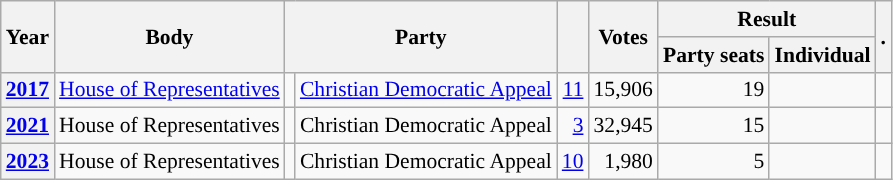<table class="wikitable plainrowheaders sortable" border=2 cellpadding=4 cellspacing=0 style="border: 1px #aaa solid; font-size: 90%; text-align:center;">
<tr>
<th scope="col" rowspan=2>Year</th>
<th scope="col" rowspan=2>Body</th>
<th scope="col" colspan=2 rowspan=2>Party</th>
<th scope="col" rowspan=2></th>
<th scope="col" rowspan=2>Votes</th>
<th scope="colgroup" colspan=2>Result</th>
<th scope="col" rowspan=2 class="unsortable">.</th>
</tr>
<tr>
<th scope="col">Party seats</th>
<th scope="col">Individual</th>
</tr>
<tr>
<th scope="row"><a href='#'>2017</a></th>
<td><a href='#'>House of Representatives</a></td>
<td style="background-color:"></td>
<td><a href='#'>Christian Democratic Appeal</a></td>
<td style=text-align:right><a href='#'>11</a></td>
<td style=text-align:right>15,906</td>
<td style=text-align:right>19</td>
<td></td>
<td></td>
</tr>
<tr>
<th scope="row"><a href='#'>2021</a></th>
<td>House of Representatives</td>
<td style="background-color:"></td>
<td>Christian Democratic Appeal</td>
<td style=text-align:right><a href='#'>3</a></td>
<td style=text-align:right>32,945</td>
<td style=text-align:right>15</td>
<td></td>
<td></td>
</tr>
<tr>
<th scope="row"><a href='#'>2023</a></th>
<td>House of Representatives</td>
<td style="background-color:"></td>
<td>Christian Democratic Appeal</td>
<td style=text-align:right><a href='#'>10</a></td>
<td style=text-align:right>1,980</td>
<td style=text-align:right>5</td>
<td></td>
<td></td>
</tr>
</table>
